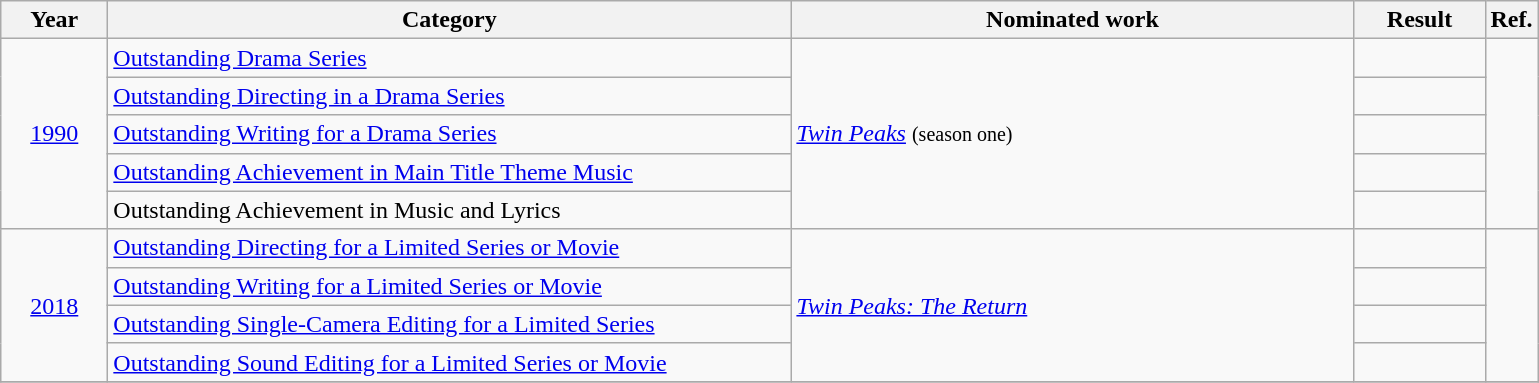<table class=wikitable>
<tr>
<th scope="col" style="width:4em;">Year</th>
<th scope="col" style="width:28em;">Category</th>
<th scope="col" style="width:23em;">Nominated work</th>
<th scope="col" style="width:5em;">Result</th>
<th>Ref.</th>
</tr>
<tr>
<td style="text-align:center;", rowspan=5><a href='#'>1990</a></td>
<td><a href='#'>Outstanding Drama Series</a></td>
<td rowspan=5><em><a href='#'>Twin Peaks</a></em> <small> (season one) </small></td>
<td></td>
<td style="text-align:center;", rowspan=5></td>
</tr>
<tr>
<td><a href='#'>Outstanding Directing in a Drama Series</a></td>
<td></td>
</tr>
<tr>
<td><a href='#'>Outstanding Writing for a Drama Series</a></td>
<td></td>
</tr>
<tr>
<td><a href='#'>Outstanding Achievement in Main Title Theme Music</a></td>
<td></td>
</tr>
<tr>
<td>Outstanding Achievement in Music and Lyrics</td>
<td></td>
</tr>
<tr>
<td style="text-align:center;", rowspan=4><a href='#'>2018</a></td>
<td><a href='#'>Outstanding Directing for a Limited Series or Movie</a></td>
<td rowspan=4><em><a href='#'>Twin Peaks: The Return</a></em></td>
<td></td>
<td style="text-align:center;", rowspan=4></td>
</tr>
<tr>
<td><a href='#'>Outstanding Writing for a Limited Series or Movie</a></td>
<td></td>
</tr>
<tr>
<td><a href='#'>Outstanding Single-Camera Editing for a Limited Series</a></td>
<td></td>
</tr>
<tr>
<td><a href='#'>Outstanding Sound Editing for a Limited Series or Movie</a></td>
<td></td>
</tr>
<tr>
</tr>
</table>
